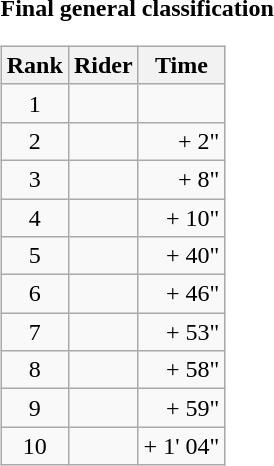<table>
<tr>
<td><strong>Final general classification</strong><br><table class="wikitable">
<tr>
<th scope="col">Rank</th>
<th scope="col">Rider</th>
<th scope="col">Time</th>
</tr>
<tr>
<td style="text-align:center;">1</td>
<td></td>
<td style="text-align:right;"></td>
</tr>
<tr>
<td style="text-align:center;">2</td>
<td></td>
<td style="text-align:right;">+ 2"</td>
</tr>
<tr>
<td style="text-align:center;">3</td>
<td></td>
<td style="text-align:right;">+ 8"</td>
</tr>
<tr>
<td style="text-align:center;">4</td>
<td></td>
<td style="text-align:right;">+ 10"</td>
</tr>
<tr>
<td style="text-align:center;">5</td>
<td></td>
<td style="text-align:right;">+ 40"</td>
</tr>
<tr>
<td style="text-align:center;">6</td>
<td></td>
<td style="text-align:right;">+ 46"</td>
</tr>
<tr>
<td style="text-align:center;">7</td>
<td></td>
<td style="text-align:right;">+ 53"</td>
</tr>
<tr>
<td style="text-align:center;">8</td>
<td></td>
<td style="text-align:right;">+ 58"</td>
</tr>
<tr>
<td style="text-align:center;">9</td>
<td></td>
<td style="text-align:right;">+ 59"</td>
</tr>
<tr>
<td style="text-align:center;">10</td>
<td></td>
<td style="text-align:right;">+ 1' 04"</td>
</tr>
</table>
</td>
</tr>
</table>
